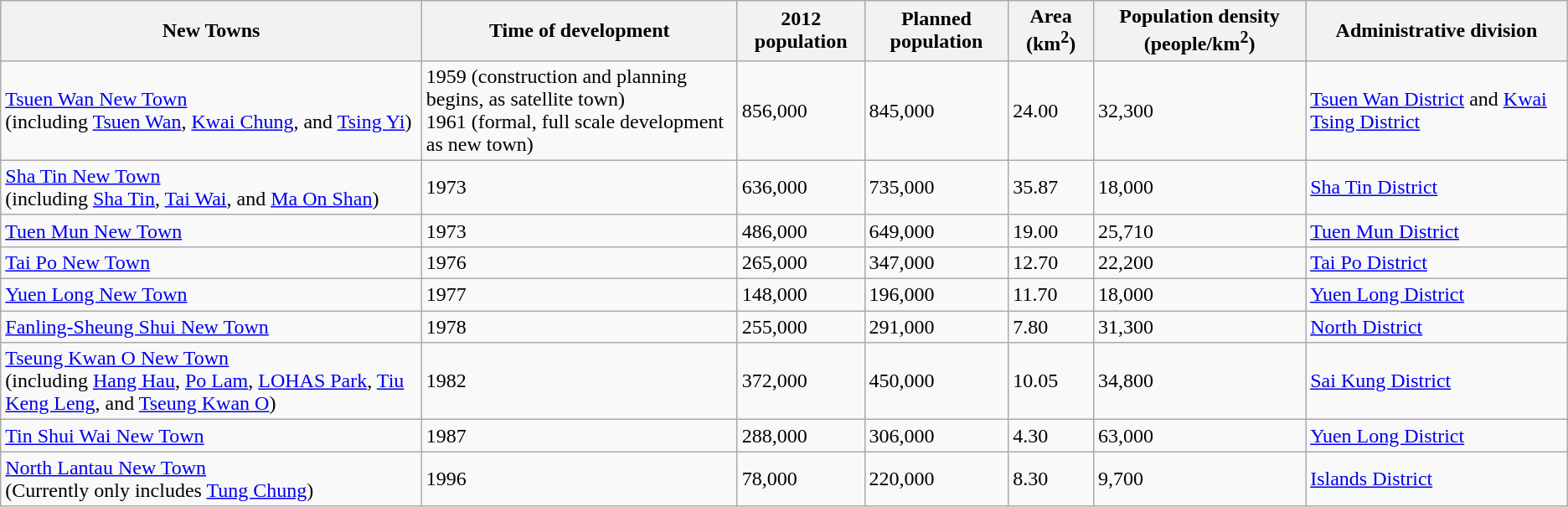<table class="sortable wikitable">
<tr>
<th>New Towns</th>
<th>Time of development</th>
<th>2012 population</th>
<th>Planned population</th>
<th>Area (km<sup>2</sup>)</th>
<th>Population density (people/km<sup>2</sup>)</th>
<th>Administrative division</th>
</tr>
<tr>
<td><a href='#'>Tsuen Wan New Town</a><br>(including <a href='#'>Tsuen Wan</a>, <a href='#'>Kwai Chung</a>, and <a href='#'>Tsing Yi</a>)</td>
<td>1959 (construction and planning begins, as satellite town)<br>1961 (formal, full scale development as new town)</td>
<td>856,000</td>
<td>845,000</td>
<td>24.00</td>
<td>32,300</td>
<td><a href='#'>Tsuen Wan District</a> and <a href='#'>Kwai Tsing District</a></td>
</tr>
<tr>
<td><a href='#'>Sha Tin New Town</a><br>(including <a href='#'>Sha Tin</a>, <a href='#'>Tai Wai</a>, and <a href='#'>Ma On Shan</a>)</td>
<td>1973</td>
<td>636,000</td>
<td>735,000</td>
<td>35.87</td>
<td>18,000</td>
<td><a href='#'>Sha Tin District</a></td>
</tr>
<tr>
<td><a href='#'>Tuen Mun New Town</a></td>
<td>1973</td>
<td>486,000</td>
<td>649,000</td>
<td>19.00</td>
<td>25,710</td>
<td><a href='#'>Tuen Mun District</a></td>
</tr>
<tr>
<td><a href='#'>Tai Po New Town</a></td>
<td>1976</td>
<td>265,000</td>
<td>347,000</td>
<td>12.70</td>
<td>22,200</td>
<td><a href='#'>Tai Po District</a></td>
</tr>
<tr>
<td><a href='#'>Yuen Long New Town</a></td>
<td>1977</td>
<td>148,000</td>
<td>196,000</td>
<td>11.70</td>
<td>18,000</td>
<td><a href='#'>Yuen Long District</a></td>
</tr>
<tr>
<td><a href='#'>Fanling-Sheung Shui New Town</a></td>
<td>1978</td>
<td>255,000</td>
<td>291,000</td>
<td>7.80</td>
<td>31,300</td>
<td><a href='#'>North District</a></td>
</tr>
<tr>
<td><a href='#'>Tseung Kwan O New Town</a><br>(including <a href='#'>Hang Hau</a>, <a href='#'>Po Lam</a>, <a href='#'>LOHAS Park</a>, <a href='#'>Tiu Keng Leng</a>, and <a href='#'>Tseung Kwan O</a>)</td>
<td>1982</td>
<td>372,000</td>
<td>450,000</td>
<td>10.05</td>
<td>34,800</td>
<td><a href='#'>Sai Kung District</a></td>
</tr>
<tr>
<td><a href='#'>Tin Shui Wai New Town</a></td>
<td>1987</td>
<td>288,000</td>
<td>306,000</td>
<td>4.30</td>
<td>63,000</td>
<td><a href='#'>Yuen Long District</a></td>
</tr>
<tr>
<td><a href='#'>North Lantau New Town</a><br>(Currently only includes <a href='#'>Tung Chung</a>)</td>
<td>1996</td>
<td>78,000</td>
<td>220,000</td>
<td>8.30</td>
<td>9,700</td>
<td><a href='#'>Islands District</a></td>
</tr>
</table>
